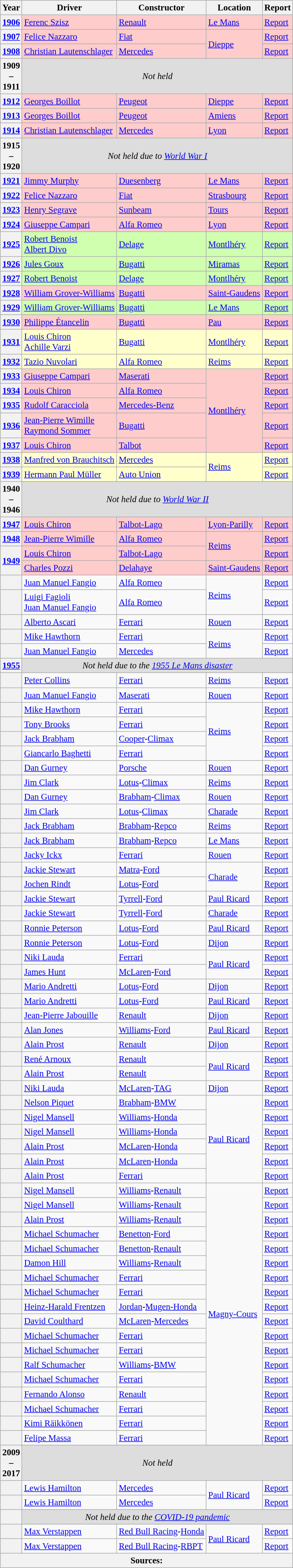<table class="wikitable" style="font-size: 95%;">
<tr>
<th>Year</th>
<th>Driver</th>
<th>Constructor</th>
<th>Location</th>
<th>Report</th>
</tr>
<tr style="background:#fcc;">
<th><a href='#'>1906</a></th>
<td> <a href='#'>Ferenc Szisz</a></td>
<td><a href='#'>Renault</a></td>
<td><a href='#'>Le Mans</a></td>
<td><a href='#'>Report</a></td>
</tr>
<tr style="background:#fcc;">
<th><a href='#'>1907</a></th>
<td> <a href='#'>Felice Nazzaro</a></td>
<td><a href='#'>Fiat</a></td>
<td rowspan="2"><a href='#'>Dieppe</a></td>
<td><a href='#'>Report</a></td>
</tr>
<tr style="background:#fcc;">
<th><a href='#'>1908</a></th>
<td> <a href='#'>Christian Lautenschlager</a></td>
<td><a href='#'>Mercedes</a></td>
<td><a href='#'>Report</a></td>
</tr>
<tr style="background:#ddd;">
<th>1909<br>–<br>1911</th>
<td align=center colspan=4><em>Not held</em></td>
</tr>
<tr style="background:#fcc;">
<th><a href='#'>1912</a></th>
<td> <a href='#'>Georges Boillot</a></td>
<td><a href='#'>Peugeot</a></td>
<td><a href='#'>Dieppe</a></td>
<td><a href='#'>Report</a></td>
</tr>
<tr style="background:#fcc;">
<th><a href='#'>1913</a></th>
<td> <a href='#'>Georges Boillot</a></td>
<td><a href='#'>Peugeot</a></td>
<td><a href='#'>Amiens</a></td>
<td><a href='#'>Report</a></td>
</tr>
<tr style="background:#fcc;">
<th><a href='#'>1914</a></th>
<td> <a href='#'>Christian Lautenschlager</a></td>
<td><a href='#'>Mercedes</a></td>
<td><a href='#'>Lyon</a></td>
<td><a href='#'>Report</a></td>
</tr>
<tr style="background:#ddd;">
<th>1915<br>–<br>1920</th>
<td align=center colspan=4><em>Not held due to <a href='#'>World War I</a></em></td>
</tr>
<tr style="background:#fcc;">
<th><a href='#'>1921</a></th>
<td> <a href='#'>Jimmy Murphy</a></td>
<td><a href='#'>Duesenberg</a></td>
<td><a href='#'>Le Mans</a></td>
<td><a href='#'>Report</a></td>
</tr>
<tr style="background:#fcc;">
<th><a href='#'>1922</a></th>
<td> <a href='#'>Felice Nazzaro</a></td>
<td><a href='#'>Fiat</a></td>
<td><a href='#'>Strasbourg</a></td>
<td><a href='#'>Report</a></td>
</tr>
<tr style="background:#fcc;">
<th><a href='#'>1923</a></th>
<td> <a href='#'>Henry Segrave</a></td>
<td><a href='#'>Sunbeam</a></td>
<td><a href='#'>Tours</a></td>
<td><a href='#'>Report</a></td>
</tr>
<tr style="background:#fcc;">
<th><a href='#'>1924</a></th>
<td> <a href='#'>Giuseppe Campari</a></td>
<td><a href='#'>Alfa Romeo</a></td>
<td><a href='#'>Lyon</a></td>
<td><a href='#'>Report</a></td>
</tr>
<tr style="background:#D0FFB0;">
<th><a href='#'>1925</a></th>
<td> <a href='#'>Robert Benoist</a> <br> <a href='#'>Albert Divo</a></td>
<td><a href='#'>Delage</a></td>
<td><a href='#'>Montlhéry</a></td>
<td><a href='#'>Report</a></td>
</tr>
<tr style="background:#D0FFB0;">
<th><a href='#'>1926</a></th>
<td> <a href='#'>Jules Goux</a></td>
<td><a href='#'>Bugatti</a></td>
<td><a href='#'>Miramas</a></td>
<td><a href='#'>Report</a></td>
</tr>
<tr style="background:#D0FFB0;">
<th><a href='#'>1927</a></th>
<td> <a href='#'>Robert Benoist</a></td>
<td><a href='#'>Delage</a></td>
<td><a href='#'>Montlhéry</a></td>
<td><a href='#'>Report</a></td>
</tr>
<tr style="background:#fcc;">
<th><a href='#'>1928</a></th>
<td> <a href='#'>William Grover-Williams</a></td>
<td><a href='#'>Bugatti</a></td>
<td><a href='#'>Saint-Gaudens</a></td>
<td><a href='#'>Report</a></td>
</tr>
<tr style="background:#D0FFB0;">
<th><a href='#'>1929</a></th>
<td> <a href='#'>William Grover-Williams</a></td>
<td><a href='#'>Bugatti</a></td>
<td><a href='#'>Le Mans</a></td>
<td><a href='#'>Report</a></td>
</tr>
<tr style="background:#fcc;">
<th><a href='#'>1930</a></th>
<td> <a href='#'>Philippe Étancelin</a></td>
<td><a href='#'>Bugatti</a></td>
<td><a href='#'>Pau</a></td>
<td><a href='#'>Report</a></td>
</tr>
<tr style="background:#ffc;">
<th><a href='#'>1931</a></th>
<td> <a href='#'>Louis Chiron</a> <br> <a href='#'>Achille Varzi</a></td>
<td><a href='#'>Bugatti</a></td>
<td><a href='#'>Montlhéry</a></td>
<td><a href='#'>Report</a></td>
</tr>
<tr style="background:#ffc;">
<th><a href='#'>1932</a></th>
<td> <a href='#'>Tazio Nuvolari</a></td>
<td><a href='#'>Alfa Romeo</a></td>
<td><a href='#'>Reims</a></td>
<td><a href='#'>Report</a></td>
</tr>
<tr style="background:#fcc;">
<th><a href='#'>1933</a></th>
<td> <a href='#'>Giuseppe Campari</a></td>
<td><a href='#'>Maserati</a></td>
<td rowspan="5"><a href='#'>Montlhéry</a></td>
<td><a href='#'>Report</a></td>
</tr>
<tr style="background:#fcc;">
<th><a href='#'>1934</a></th>
<td> <a href='#'>Louis Chiron</a></td>
<td><a href='#'>Alfa Romeo</a></td>
<td><a href='#'>Report</a></td>
</tr>
<tr style="background:#fcc;">
<th><a href='#'>1935</a></th>
<td> <a href='#'>Rudolf Caracciola</a></td>
<td><a href='#'>Mercedes-Benz</a></td>
<td><a href='#'>Report</a></td>
</tr>
<tr style="background:#fcc;">
<th><a href='#'>1936</a></th>
<td> <a href='#'>Jean-Pierre Wimille</a><br> <a href='#'>Raymond Sommer</a></td>
<td><a href='#'>Bugatti</a></td>
<td><a href='#'>Report</a></td>
</tr>
<tr style="background:#fcc;">
<th><a href='#'>1937</a></th>
<td> <a href='#'>Louis Chiron</a></td>
<td><a href='#'>Talbot</a></td>
<td><a href='#'>Report</a></td>
</tr>
<tr style="background:#ffc;">
<th><a href='#'>1938</a></th>
<td> <a href='#'>Manfred von Brauchitsch</a></td>
<td><a href='#'>Mercedes</a></td>
<td rowspan="2"><a href='#'>Reims</a></td>
<td><a href='#'>Report</a></td>
</tr>
<tr style="background:#ffc;">
<th><a href='#'>1939</a></th>
<td> <a href='#'>Hermann Paul Müller</a></td>
<td><a href='#'>Auto Union</a></td>
<td><a href='#'>Report</a></td>
</tr>
<tr style="background:#ddd;">
<th>1940<br>–<br>1946</th>
<td align=center colspan=4><em>Not held due to <a href='#'>World War II</a></em></td>
</tr>
<tr style="background:#fcc;">
<th><a href='#'>1947</a></th>
<td> <a href='#'>Louis Chiron</a></td>
<td><a href='#'>Talbot-Lago</a></td>
<td><a href='#'>Lyon-Parilly</a></td>
<td><a href='#'>Report</a></td>
</tr>
<tr style="background:#fcc;">
<th><a href='#'>1948</a></th>
<td> <a href='#'>Jean-Pierre Wimille</a></td>
<td><a href='#'>Alfa Romeo</a></td>
<td rowspan="2"><a href='#'>Reims</a></td>
<td><a href='#'>Report</a></td>
</tr>
<tr style="background:#fcc;">
<th rowspan="2"><a href='#'>1949</a></th>
<td> <a href='#'>Louis Chiron</a></td>
<td><a href='#'>Talbot-Lago</a></td>
<td><a href='#'>Report</a></td>
</tr>
<tr style="background:#fcc;">
<td> <a href='#'>Charles Pozzi</a></td>
<td><a href='#'>Delahaye</a></td>
<td><a href='#'>Saint-Gaudens</a></td>
<td><a href='#'>Report</a></td>
</tr>
<tr>
<th></th>
<td> <a href='#'>Juan Manuel Fangio</a></td>
<td><a href='#'>Alfa Romeo</a></td>
<td rowspan="2"><a href='#'>Reims</a></td>
<td><a href='#'>Report</a></td>
</tr>
<tr>
<th></th>
<td> <a href='#'>Luigi Fagioli</a><br> <a href='#'>Juan Manuel Fangio</a></td>
<td><a href='#'>Alfa Romeo</a></td>
<td><a href='#'>Report</a></td>
</tr>
<tr>
<th></th>
<td> <a href='#'>Alberto Ascari</a></td>
<td><a href='#'>Ferrari</a></td>
<td><a href='#'>Rouen</a></td>
<td><a href='#'>Report</a></td>
</tr>
<tr>
<th></th>
<td> <a href='#'>Mike Hawthorn</a></td>
<td><a href='#'>Ferrari</a></td>
<td rowspan="2"><a href='#'>Reims</a></td>
<td><a href='#'>Report</a></td>
</tr>
<tr>
<th></th>
<td> <a href='#'>Juan Manuel Fangio</a></td>
<td><a href='#'>Mercedes</a></td>
<td><a href='#'>Report</a></td>
</tr>
<tr style="background:#ddd;">
<th><a href='#'>1955</a></th>
<td align=center colspan=4><em>Not held due to the <a href='#'>1955 Le Mans disaster</a></em></td>
</tr>
<tr>
<th></th>
<td> <a href='#'>Peter Collins</a></td>
<td><a href='#'>Ferrari</a></td>
<td><a href='#'>Reims</a></td>
<td><a href='#'>Report</a></td>
</tr>
<tr>
<th></th>
<td> <a href='#'>Juan Manuel Fangio</a></td>
<td><a href='#'>Maserati</a></td>
<td><a href='#'>Rouen</a></td>
<td><a href='#'>Report</a></td>
</tr>
<tr>
<th></th>
<td> <a href='#'>Mike Hawthorn</a></td>
<td><a href='#'>Ferrari</a></td>
<td rowspan="4"><a href='#'>Reims</a></td>
<td><a href='#'>Report</a></td>
</tr>
<tr>
<th></th>
<td> <a href='#'>Tony Brooks</a></td>
<td><a href='#'>Ferrari</a></td>
<td><a href='#'>Report</a></td>
</tr>
<tr>
<th></th>
<td> <a href='#'>Jack Brabham</a></td>
<td><a href='#'>Cooper</a>-<a href='#'>Climax</a></td>
<td><a href='#'>Report</a></td>
</tr>
<tr>
<th></th>
<td> <a href='#'>Giancarlo Baghetti</a></td>
<td><a href='#'>Ferrari</a></td>
<td><a href='#'>Report</a></td>
</tr>
<tr>
<th></th>
<td> <a href='#'>Dan Gurney</a></td>
<td><a href='#'>Porsche</a></td>
<td><a href='#'>Rouen</a></td>
<td><a href='#'>Report</a></td>
</tr>
<tr>
<th></th>
<td> <a href='#'>Jim Clark</a></td>
<td><a href='#'>Lotus</a>-<a href='#'>Climax</a></td>
<td><a href='#'>Reims</a></td>
<td><a href='#'>Report</a></td>
</tr>
<tr>
<th></th>
<td> <a href='#'>Dan Gurney</a></td>
<td><a href='#'>Brabham</a>-<a href='#'>Climax</a></td>
<td><a href='#'>Rouen</a></td>
<td><a href='#'>Report</a></td>
</tr>
<tr>
<th></th>
<td> <a href='#'>Jim Clark</a></td>
<td><a href='#'>Lotus</a>-<a href='#'>Climax</a></td>
<td><a href='#'>Charade</a></td>
<td><a href='#'>Report</a></td>
</tr>
<tr>
<th></th>
<td> <a href='#'>Jack Brabham</a></td>
<td><a href='#'>Brabham</a>-<a href='#'>Repco</a></td>
<td><a href='#'>Reims</a></td>
<td><a href='#'>Report</a></td>
</tr>
<tr>
<th></th>
<td> <a href='#'>Jack Brabham</a></td>
<td><a href='#'>Brabham</a>-<a href='#'>Repco</a></td>
<td><a href='#'>Le Mans</a></td>
<td><a href='#'>Report</a></td>
</tr>
<tr>
<th></th>
<td> <a href='#'>Jacky Ickx</a></td>
<td><a href='#'>Ferrari</a></td>
<td><a href='#'>Rouen</a></td>
<td><a href='#'>Report</a></td>
</tr>
<tr>
<th></th>
<td> <a href='#'>Jackie Stewart</a></td>
<td><a href='#'>Matra</a>-<a href='#'>Ford</a></td>
<td rowspan="2"><a href='#'>Charade</a></td>
<td><a href='#'>Report</a></td>
</tr>
<tr>
<th></th>
<td> <a href='#'>Jochen Rindt</a></td>
<td><a href='#'>Lotus</a>-<a href='#'>Ford</a></td>
<td><a href='#'>Report</a></td>
</tr>
<tr>
<th></th>
<td> <a href='#'>Jackie Stewart</a></td>
<td><a href='#'>Tyrrell</a>-<a href='#'>Ford</a></td>
<td><a href='#'>Paul Ricard</a></td>
<td><a href='#'>Report</a></td>
</tr>
<tr>
<th></th>
<td> <a href='#'>Jackie Stewart</a></td>
<td><a href='#'>Tyrrell</a>-<a href='#'>Ford</a></td>
<td><a href='#'>Charade</a></td>
<td><a href='#'>Report</a></td>
</tr>
<tr>
<th></th>
<td> <a href='#'>Ronnie Peterson</a></td>
<td><a href='#'>Lotus</a>-<a href='#'>Ford</a></td>
<td><a href='#'>Paul Ricard</a></td>
<td><a href='#'>Report</a></td>
</tr>
<tr>
<th></th>
<td> <a href='#'>Ronnie Peterson</a></td>
<td><a href='#'>Lotus</a>-<a href='#'>Ford</a></td>
<td><a href='#'>Dijon</a></td>
<td><a href='#'>Report</a></td>
</tr>
<tr>
<th></th>
<td> <a href='#'>Niki Lauda</a></td>
<td><a href='#'>Ferrari</a></td>
<td rowspan="2"><a href='#'>Paul Ricard</a></td>
<td><a href='#'>Report</a></td>
</tr>
<tr>
<th></th>
<td> <a href='#'>James Hunt</a></td>
<td><a href='#'>McLaren</a>-<a href='#'>Ford</a></td>
<td><a href='#'>Report</a></td>
</tr>
<tr>
<th></th>
<td> <a href='#'>Mario Andretti</a></td>
<td><a href='#'>Lotus</a>-<a href='#'>Ford</a></td>
<td><a href='#'>Dijon</a></td>
<td><a href='#'>Report</a></td>
</tr>
<tr>
<th></th>
<td> <a href='#'>Mario Andretti</a></td>
<td><a href='#'>Lotus</a>-<a href='#'>Ford</a></td>
<td><a href='#'>Paul Ricard</a></td>
<td><a href='#'>Report</a></td>
</tr>
<tr>
<th></th>
<td> <a href='#'>Jean-Pierre Jabouille</a></td>
<td><a href='#'>Renault</a></td>
<td><a href='#'>Dijon</a></td>
<td><a href='#'>Report</a></td>
</tr>
<tr>
<th></th>
<td> <a href='#'>Alan Jones</a></td>
<td><a href='#'>Williams</a>-<a href='#'>Ford</a></td>
<td><a href='#'>Paul Ricard</a></td>
<td><a href='#'>Report</a></td>
</tr>
<tr>
<th></th>
<td> <a href='#'>Alain Prost</a></td>
<td><a href='#'>Renault</a></td>
<td><a href='#'>Dijon</a></td>
<td><a href='#'>Report</a></td>
</tr>
<tr>
<th></th>
<td> <a href='#'>René Arnoux</a></td>
<td><a href='#'>Renault</a></td>
<td rowspan="2"><a href='#'>Paul Ricard</a></td>
<td><a href='#'>Report</a></td>
</tr>
<tr>
<th></th>
<td> <a href='#'>Alain Prost</a></td>
<td><a href='#'>Renault</a></td>
<td><a href='#'>Report</a></td>
</tr>
<tr>
<th></th>
<td> <a href='#'>Niki Lauda</a></td>
<td><a href='#'>McLaren</a>-<a href='#'>TAG</a></td>
<td><a href='#'>Dijon</a></td>
<td><a href='#'>Report</a></td>
</tr>
<tr>
<th></th>
<td> <a href='#'>Nelson Piquet</a></td>
<td><a href='#'>Brabham</a>-<a href='#'>BMW</a></td>
<td rowspan="6"><a href='#'>Paul Ricard</a></td>
<td><a href='#'>Report</a></td>
</tr>
<tr>
<th></th>
<td> <a href='#'>Nigel Mansell</a></td>
<td><a href='#'>Williams</a>-<a href='#'>Honda</a></td>
<td><a href='#'>Report</a></td>
</tr>
<tr>
<th></th>
<td> <a href='#'>Nigel Mansell</a></td>
<td><a href='#'>Williams</a>-<a href='#'>Honda</a></td>
<td><a href='#'>Report</a></td>
</tr>
<tr>
<th></th>
<td> <a href='#'>Alain Prost</a></td>
<td><a href='#'>McLaren</a>-<a href='#'>Honda</a></td>
<td><a href='#'>Report</a></td>
</tr>
<tr>
<th></th>
<td> <a href='#'>Alain Prost</a></td>
<td><a href='#'>McLaren</a>-<a href='#'>Honda</a></td>
<td><a href='#'>Report</a></td>
</tr>
<tr>
<th></th>
<td> <a href='#'>Alain Prost</a></td>
<td><a href='#'>Ferrari</a></td>
<td><a href='#'>Report</a></td>
</tr>
<tr>
<th></th>
<td> <a href='#'>Nigel Mansell</a></td>
<td><a href='#'>Williams</a>-<a href='#'>Renault</a></td>
<td rowspan="18"><a href='#'>Magny-Cours</a></td>
<td><a href='#'>Report</a></td>
</tr>
<tr>
<th></th>
<td> <a href='#'>Nigel Mansell</a></td>
<td><a href='#'>Williams</a>-<a href='#'>Renault</a></td>
<td><a href='#'>Report</a></td>
</tr>
<tr>
<th></th>
<td> <a href='#'>Alain Prost</a></td>
<td><a href='#'>Williams</a>-<a href='#'>Renault</a></td>
<td><a href='#'>Report</a></td>
</tr>
<tr>
<th></th>
<td> <a href='#'>Michael Schumacher</a></td>
<td><a href='#'>Benetton</a>-<a href='#'>Ford</a></td>
<td><a href='#'>Report</a></td>
</tr>
<tr>
<th></th>
<td> <a href='#'>Michael Schumacher</a></td>
<td><a href='#'>Benetton</a>-<a href='#'>Renault</a></td>
<td><a href='#'>Report</a></td>
</tr>
<tr>
<th></th>
<td> <a href='#'>Damon Hill</a></td>
<td><a href='#'>Williams</a>-<a href='#'>Renault</a></td>
<td><a href='#'>Report</a></td>
</tr>
<tr>
<th></th>
<td> <a href='#'>Michael Schumacher</a></td>
<td><a href='#'>Ferrari</a></td>
<td><a href='#'>Report</a></td>
</tr>
<tr>
<th></th>
<td> <a href='#'>Michael Schumacher</a></td>
<td><a href='#'>Ferrari</a></td>
<td><a href='#'>Report</a></td>
</tr>
<tr>
<th></th>
<td> <a href='#'>Heinz-Harald Frentzen</a></td>
<td><a href='#'>Jordan</a>-<a href='#'>Mugen-Honda</a></td>
<td><a href='#'>Report</a></td>
</tr>
<tr>
<th></th>
<td> <a href='#'>David Coulthard</a></td>
<td><a href='#'>McLaren</a>-<a href='#'>Mercedes</a></td>
<td><a href='#'>Report</a></td>
</tr>
<tr>
<th></th>
<td> <a href='#'>Michael Schumacher</a></td>
<td><a href='#'>Ferrari</a></td>
<td><a href='#'>Report</a></td>
</tr>
<tr>
<th></th>
<td> <a href='#'>Michael Schumacher</a></td>
<td><a href='#'>Ferrari</a></td>
<td><a href='#'>Report</a></td>
</tr>
<tr>
<th></th>
<td> <a href='#'>Ralf Schumacher</a></td>
<td><a href='#'>Williams</a>-<a href='#'>BMW</a></td>
<td><a href='#'>Report</a></td>
</tr>
<tr>
<th></th>
<td> <a href='#'>Michael Schumacher</a></td>
<td><a href='#'>Ferrari</a></td>
<td><a href='#'>Report</a></td>
</tr>
<tr>
<th></th>
<td> <a href='#'>Fernando Alonso</a></td>
<td><a href='#'>Renault</a></td>
<td><a href='#'>Report</a></td>
</tr>
<tr>
<th></th>
<td> <a href='#'>Michael Schumacher</a></td>
<td><a href='#'>Ferrari</a></td>
<td><a href='#'>Report</a></td>
</tr>
<tr>
<th></th>
<td> <a href='#'>Kimi Räikkönen</a></td>
<td><a href='#'>Ferrari</a></td>
<td><a href='#'>Report</a></td>
</tr>
<tr>
<th></th>
<td> <a href='#'>Felipe Massa</a></td>
<td><a href='#'>Ferrari</a></td>
<td><a href='#'>Report</a></td>
</tr>
<tr style="background:#ddd;">
<th>2009<br>–<br>2017</th>
<td align=center colspan=4><em>Not held</em></td>
</tr>
<tr>
<th></th>
<td> <a href='#'>Lewis Hamilton</a></td>
<td><a href='#'>Mercedes</a></td>
<td rowspan=2><a href='#'>Paul Ricard</a></td>
<td><a href='#'>Report</a></td>
</tr>
<tr>
<th></th>
<td> <a href='#'>Lewis Hamilton</a></td>
<td><a href='#'>Mercedes</a></td>
<td><a href='#'>Report</a></td>
</tr>
<tr style="background:#ddd;">
<th></th>
<td align=center colspan=4><em>Not held due to the <a href='#'>COVID-19 pandemic</a></em></td>
</tr>
<tr>
<th></th>
<td> <a href='#'>Max Verstappen</a></td>
<td><a href='#'>Red Bull Racing</a>-<a href='#'>Honda</a></td>
<td rowspan="2"><a href='#'>Paul Ricard</a></td>
<td><a href='#'>Report</a></td>
</tr>
<tr>
<th></th>
<td> <a href='#'>Max Verstappen</a></td>
<td><a href='#'>Red Bull Racing</a>-<a href='#'>RBPT</a></td>
<td><a href='#'>Report</a></td>
</tr>
<tr>
<th colspan=5>Sources:</th>
</tr>
</table>
